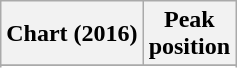<table class="wikitable sortable plainrowheaders" style="text-align:center">
<tr>
<th scope="col">Chart (2016)</th>
<th scope="col">Peak<br>position</th>
</tr>
<tr>
</tr>
<tr>
</tr>
</table>
